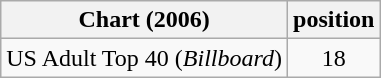<table class="wikitable sortable">
<tr>
<th>Chart (2006)</th>
<th>position</th>
</tr>
<tr>
<td>US Adult Top 40 (<em>Billboard</em>)</td>
<td style="text-align:center;">18</td>
</tr>
</table>
